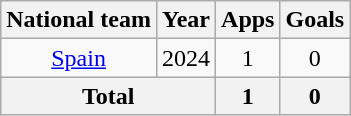<table class="wikitable" style="text-align:center">
<tr>
<th>National team</th>
<th>Year</th>
<th>Apps</th>
<th>Goals</th>
</tr>
<tr>
<td><a href='#'>Spain</a></td>
<td>2024</td>
<td>1</td>
<td>0</td>
</tr>
<tr>
<th colspan="2">Total</th>
<th>1</th>
<th>0</th>
</tr>
</table>
